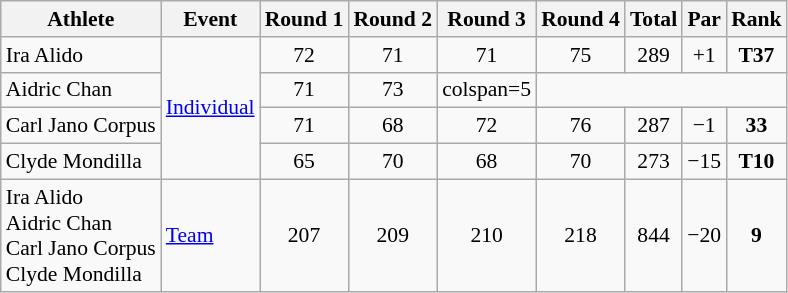<table class=wikitable style="font-size:90%">
<tr>
<th>Athlete</th>
<th>Event</th>
<th>Round 1</th>
<th>Round 2</th>
<th>Round 3</th>
<th>Round 4</th>
<th>Total</th>
<th>Par</th>
<th>Rank</th>
</tr>
<tr>
<td>Ira Alido</td>
<td rowspan=4><a href='#'>Individual</a></td>
<td align=center>72</td>
<td align=center>71</td>
<td align=center>71</td>
<td align=center>75</td>
<td align=center>289</td>
<td align=center>+1</td>
<td align=center><strong>T37</strong></td>
</tr>
<tr>
<td>Aidric Chan</td>
<td align=center>71</td>
<td align=center>73</td>
<td>colspan=5 </td>
</tr>
<tr>
<td>Carl Jano Corpus</td>
<td align=center>71</td>
<td align=center>68</td>
<td align=center>72</td>
<td align=center>76</td>
<td align=center>287</td>
<td align=center>−1</td>
<td align=center><strong>33</strong></td>
</tr>
<tr>
<td>Clyde Mondilla</td>
<td align=center>65</td>
<td align=center>70</td>
<td align=center>68</td>
<td align=center>70</td>
<td align=center>273</td>
<td align=center>−15</td>
<td align=center><strong>T10</strong></td>
</tr>
<tr>
<td>Ira Alido<br>Aidric Chan<br>Carl Jano Corpus<br>Clyde Mondilla</td>
<td><a href='#'>Team</a></td>
<td align=center>207</td>
<td align=center>209</td>
<td align=center>210</td>
<td align=center>218</td>
<td align=center>844</td>
<td align=center>−20</td>
<td align=center><strong>9</strong></td>
</tr>
</table>
